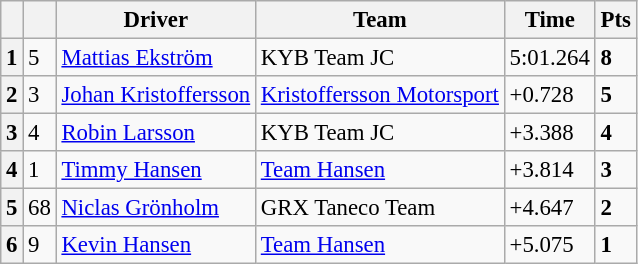<table class="wikitable" style="font-size:95%">
<tr>
<th></th>
<th></th>
<th>Driver</th>
<th>Team</th>
<th>Time</th>
<th>Pts</th>
</tr>
<tr>
<th>1</th>
<td>5</td>
<td> <a href='#'>Mattias Ekström</a></td>
<td>KYB Team JC</td>
<td>5:01.264</td>
<td><strong>8</strong></td>
</tr>
<tr>
<th>2</th>
<td>3</td>
<td> <a href='#'>Johan Kristoffersson</a></td>
<td><a href='#'>Kristoffersson Motorsport</a></td>
<td>+0.728</td>
<td><strong>5</strong></td>
</tr>
<tr>
<th>3</th>
<td>4</td>
<td> <a href='#'>Robin Larsson</a></td>
<td>KYB Team JC</td>
<td>+3.388</td>
<td><strong>4</strong></td>
</tr>
<tr>
<th>4</th>
<td>1</td>
<td> <a href='#'>Timmy Hansen</a></td>
<td><a href='#'>Team Hansen</a></td>
<td>+3.814</td>
<td><strong>3</strong></td>
</tr>
<tr>
<th>5</th>
<td>68</td>
<td> <a href='#'>Niclas Grönholm</a></td>
<td>GRX Taneco Team</td>
<td>+4.647</td>
<td><strong>2</strong></td>
</tr>
<tr>
<th>6</th>
<td>9</td>
<td> <a href='#'>Kevin Hansen</a></td>
<td><a href='#'>Team Hansen</a></td>
<td>+5.075</td>
<td><strong>1</strong></td>
</tr>
</table>
